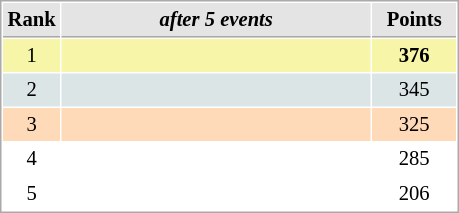<table cellspacing="1" cellpadding="3" style="border:1px solid #AAAAAA;font-size:86%">
<tr style="background-color: #E4E4E4;">
<th style="border-bottom:1px solid #AAAAAA; width: 10px;">Rank</th>
<th style="border-bottom:1px solid #AAAAAA; width: 200px;"><em>after 5 events</em></th>
<th style="border-bottom:1px solid #AAAAAA; width: 50px;">Points</th>
</tr>
<tr style="background:#f7f6a8;">
<td align=center>1</td>
<td><strong></strong></td>
<td align=center><strong>376</strong></td>
</tr>
<tr style="background:#dce5e5;">
<td align=center>2</td>
<td></td>
<td align=center>345</td>
</tr>
<tr style="background:#ffdab9;">
<td align=center>3</td>
<td></td>
<td align=center>325</td>
</tr>
<tr>
<td align=center>4</td>
<td></td>
<td align=center>285</td>
</tr>
<tr>
<td align=center>5</td>
<td></td>
<td align=center>206</td>
</tr>
</table>
